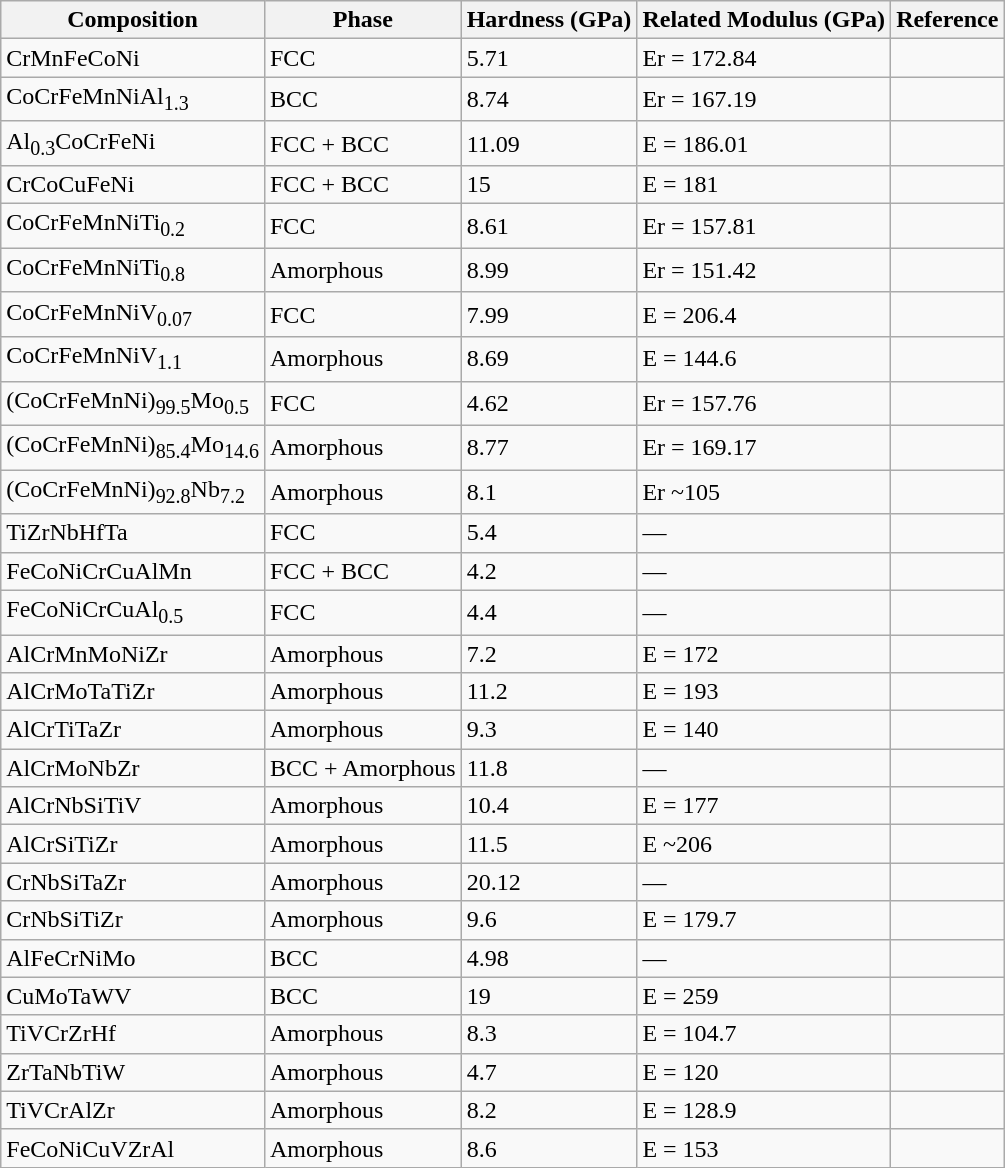<table class="wikitable">
<tr>
<th>Composition</th>
<th>Phase</th>
<th>Hardness (GPa)</th>
<th>Related Modulus (GPa)</th>
<th>Reference</th>
</tr>
<tr>
<td>CrMnFeCoNi</td>
<td>FCC</td>
<td>5.71</td>
<td>Er = 172.84</td>
<td></td>
</tr>
<tr>
<td>CoCrFeMnNiAl<sub>1.3</sub></td>
<td>BCC</td>
<td>8.74</td>
<td>Er = 167.19</td>
<td></td>
</tr>
<tr>
<td>Al<sub>0.3</sub>CoCrFeNi</td>
<td>FCC + BCC</td>
<td>11.09</td>
<td>E = 186.01</td>
<td></td>
</tr>
<tr>
<td>CrCoCuFeNi</td>
<td>FCC + BCC</td>
<td>15</td>
<td>E = 181</td>
<td></td>
</tr>
<tr>
<td>CoCrFeMnNiTi<sub>0.2</sub></td>
<td>FCC</td>
<td>8.61</td>
<td>Er = 157.81</td>
<td></td>
</tr>
<tr>
<td>CoCrFeMnNiTi<sub>0.8</sub></td>
<td>Amorphous</td>
<td>8.99</td>
<td>Er = 151.42</td>
<td></td>
</tr>
<tr>
<td>CoCrFeMnNiV<sub>0.07</sub></td>
<td>FCC</td>
<td>7.99</td>
<td>E = 206.4</td>
<td></td>
</tr>
<tr>
<td>CoCrFeMnNiV<sub>1.1</sub></td>
<td>Amorphous</td>
<td>8.69</td>
<td>E = 144.6</td>
<td></td>
</tr>
<tr>
<td>(CoCrFeMnNi)<sub>99.5</sub>Mo<sub>0.5</sub></td>
<td>FCC</td>
<td>4.62</td>
<td>Er = 157.76</td>
<td></td>
</tr>
<tr>
<td>(CoCrFeMnNi)<sub>85.4</sub>Mo<sub>14.6</sub></td>
<td>Amorphous</td>
<td>8.77</td>
<td>Er = 169.17</td>
<td></td>
</tr>
<tr>
<td>(CoCrFeMnNi)<sub>92.8</sub>Nb<sub>7.2</sub></td>
<td>Amorphous</td>
<td>8.1</td>
<td>Er ~105</td>
<td></td>
</tr>
<tr>
<td>TiZrNbHfTa</td>
<td>FCC</td>
<td>5.4</td>
<td>—</td>
<td></td>
</tr>
<tr>
<td>FeCoNiCrCuAlMn</td>
<td>FCC + BCC</td>
<td>4.2</td>
<td>—</td>
<td></td>
</tr>
<tr>
<td>FeCoNiCrCuAl<sub>0.5</sub></td>
<td>FCC</td>
<td>4.4</td>
<td>—</td>
<td></td>
</tr>
<tr>
<td>AlCrMnMoNiZr</td>
<td>Amorphous</td>
<td>7.2</td>
<td>E = 172</td>
<td></td>
</tr>
<tr>
<td>AlCrMoTaTiZr</td>
<td>Amorphous</td>
<td>11.2</td>
<td>E = 193</td>
<td></td>
</tr>
<tr>
<td>AlCrTiTaZr</td>
<td>Amorphous</td>
<td>9.3</td>
<td>E = 140</td>
<td></td>
</tr>
<tr>
<td>AlCrMoNbZr</td>
<td>BCC + Amorphous</td>
<td>11.8</td>
<td>—</td>
<td></td>
</tr>
<tr>
<td>AlCrNbSiTiV</td>
<td>Amorphous</td>
<td>10.4</td>
<td>E = 177</td>
<td></td>
</tr>
<tr>
<td>AlCrSiTiZr</td>
<td>Amorphous</td>
<td>11.5</td>
<td>E ~206</td>
<td></td>
</tr>
<tr>
<td>CrNbSiTaZr</td>
<td>Amorphous</td>
<td>20.12</td>
<td>—</td>
<td></td>
</tr>
<tr>
<td>CrNbSiTiZr</td>
<td>Amorphous</td>
<td>9.6</td>
<td>E = 179.7</td>
<td></td>
</tr>
<tr>
<td>AlFeCrNiMo</td>
<td>BCC</td>
<td>4.98</td>
<td>—</td>
<td></td>
</tr>
<tr>
<td>CuMoTaWV</td>
<td>BCC</td>
<td>19</td>
<td>E = 259</td>
<td></td>
</tr>
<tr>
<td>TiVCrZrHf</td>
<td>Amorphous</td>
<td>8.3</td>
<td>E = 104.7</td>
<td></td>
</tr>
<tr>
<td>ZrTaNbTiW</td>
<td>Amorphous</td>
<td>4.7</td>
<td>E = 120</td>
<td></td>
</tr>
<tr>
<td>TiVCrAlZr</td>
<td>Amorphous</td>
<td>8.2</td>
<td>E = 128.9</td>
<td></td>
</tr>
<tr>
<td>FeCoNiCuVZrAl</td>
<td>Amorphous</td>
<td>8.6</td>
<td>E = 153</td>
<td></td>
</tr>
</table>
